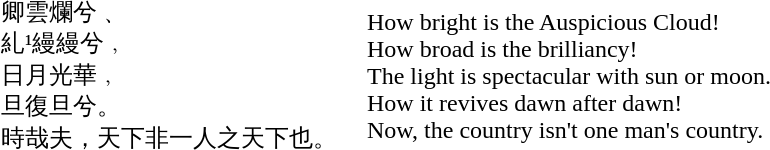<table BORDER="0" CELLSPACING="0" CELLPADDING="10">
<tr>
<td><br>卿雲爛兮﹑ <br>
糺¹縵縵兮﹐<br>
日月光華﹐<br>
旦復旦兮。 <br>
時哉夫，天下非一人之天下也。</td>
<td><br>How bright is the Auspicious Cloud!<br>
How broad is the brilliancy!<br>
The light is spectacular with sun or moon.<br>
How it revives dawn after dawn!<br>
Now, the country isn't one man's country.</td>
</tr>
</table>
